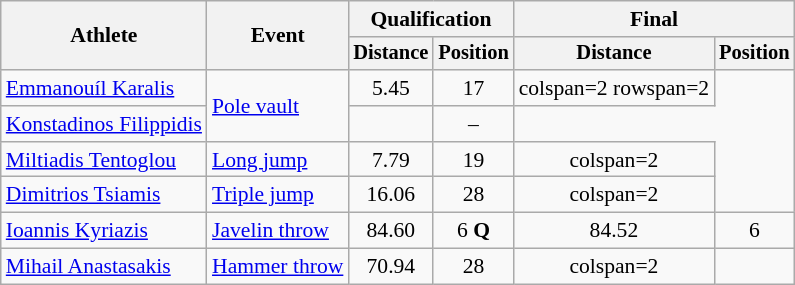<table class=wikitable style="font-size:90%">
<tr>
<th rowspan="2">Athlete</th>
<th rowspan="2">Event</th>
<th colspan="2">Qualification</th>
<th colspan="2">Final</th>
</tr>
<tr style="font-size:95%">
<th>Distance</th>
<th>Position</th>
<th>Distance</th>
<th>Position</th>
</tr>
<tr style=text-align:center>
<td style=text-align:left><a href='#'>Emmanouíl Karalis</a></td>
<td style=text-align:left rowspan=2><a href='#'>Pole vault</a></td>
<td>5.45</td>
<td>17</td>
<td>colspan=2 rowspan=2 </td>
</tr>
<tr style=text-align:center>
<td style=text-align:left><a href='#'>Konstadinos Filippidis</a></td>
<td></td>
<td>–</td>
</tr>
<tr style=text-align:center>
<td style=text-align:left><a href='#'>Miltiadis Tentoglou</a></td>
<td style=text-align:left><a href='#'>Long jump</a></td>
<td>7.79</td>
<td>19</td>
<td>colspan=2 </td>
</tr>
<tr style=text-align:center>
<td style=text-align:left><a href='#'>Dimitrios Tsiamis</a></td>
<td style=text-align:left><a href='#'>Triple jump</a></td>
<td>16.06</td>
<td>28</td>
<td>colspan=2 </td>
</tr>
<tr style=text-align:center>
<td style=text-align:left><a href='#'>Ioannis Kyriazis</a></td>
<td style=text-align:left><a href='#'>Javelin throw</a></td>
<td>84.60</td>
<td>6 <strong>Q</strong></td>
<td>84.52</td>
<td>6</td>
</tr>
<tr style=text-align:center>
<td style=text-align:left><a href='#'>Mihail Anastasakis</a></td>
<td style=text-align:left><a href='#'>Hammer throw</a></td>
<td>70.94</td>
<td>28</td>
<td>colspan=2 </td>
</tr>
</table>
